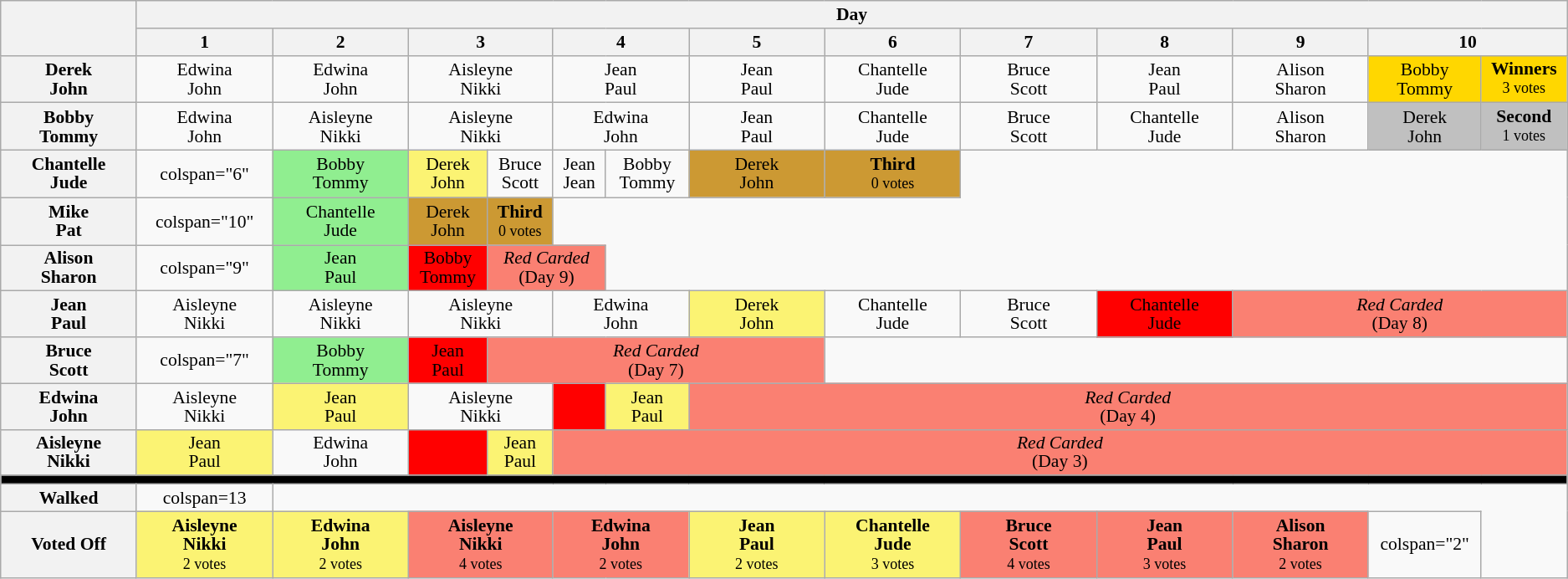<table class="wikitable" style="text-align:center; font-size:90%; line-height:15px;">
<tr>
<th style="width: 7%;" rowspan="2"></th>
<th colspan=13>Day</th>
</tr>
<tr>
<th style="width: 7%;">1</th>
<th style="width: 7%;">2</th>
<th colspan=2 style="width: 7%;">3</th>
<th colspan=2 style="width: 7%;">4</th>
<th style="width: 7%;">5</th>
<th style="width: 7%;">6</th>
<th style="width: 7%;">7</th>
<th style="width: 7%;">8</th>
<th style="width: 7%;">9</th>
<th colspan="2" style="width: 7%;">10</th>
</tr>
<tr>
<th>Derek<br>John</th>
<td>Edwina<br>John</td>
<td>Edwina<br>John</td>
<td colspan=2>Aisleyne<br>Nikki</td>
<td colspan=2>Jean<br>Paul</td>
<td>Jean<br>Paul</td>
<td>Chantelle<br>Jude</td>
<td>Bruce<br>Scott</td>
<td>Jean<br>Paul</td>
<td>Alison<br>Sharon</td>
<td bgcolor="gold">Bobby<br>Tommy</td>
<td bgcolor="gold"><strong>Winners</strong><br><small>3 votes</small></td>
</tr>
<tr>
<th>Bobby<br>Tommy</th>
<td>Edwina<br>John</td>
<td>Aisleyne<br>Nikki</td>
<td colspan=2>Aisleyne<br>Nikki</td>
<td colspan=2>Edwina<br>John</td>
<td>Jean<br>Paul</td>
<td>Chantelle<br>Jude</td>
<td>Bruce<br>Scott</td>
<td>Chantelle<br>Jude</td>
<td>Alison<br>Sharon</td>
<td bgcolor="silver">Derek<br>John</td>
<td bgcolor="silver"><strong>Second</strong><br><small>1 votes</small></td>
</tr>
<tr>
<th>Chantelle<br>Jude</th>
<td>colspan="6" </td>
<td style="background:lightgreen;">Bobby<br>Tommy</td>
<td style="background:#fbf373;">Derek<br>John</td>
<td>Bruce<br>Scott</td>
<td>Jean<br>Jean</td>
<td>Bobby<br>Tommy</td>
<td bgcolor="#cc9933">Derek<br>John</td>
<td bgcolor="#cc9933"><strong>Third</strong><br><small>0 votes</small></td>
</tr>
<tr>
<th>Mike<br>Pat</th>
<td>colspan="10" </td>
<td style="background:lightgreen;">Chantelle<br>Jude</td>
<td bgcolor="#cc9933">Derek<br>John</td>
<td bgcolor="#cc9933"><strong>Third</strong><br><small>0 votes</small></td>
</tr>
<tr>
<th>Alison<br>Sharon</th>
<td>colspan="9" </td>
<td style="background:lightgreen;">Jean<br>Paul</td>
<td style="background:red;">Bobby<br>Tommy</td>
<td colspan="2" style="background:#fa8072"><em>Red Carded</em><br>(Day 9)</td>
</tr>
<tr>
<th>Jean<br>Paul</th>
<td>Aisleyne<br>Nikki</td>
<td>Aisleyne<br>Nikki</td>
<td colspan=2>Aisleyne<br>Nikki</td>
<td colspan=2>Edwina<br>John</td>
<td style="background:#fbf373;">Derek<br>John</td>
<td>Chantelle<br>Jude</td>
<td>Bruce<br>Scott</td>
<td style="background:red;">Chantelle<br>Jude</td>
<td colspan="3" style="background:#fa8072"><em>Red Carded</em><br>(Day 8)</td>
</tr>
<tr>
<th>Bruce<br>Scott</th>
<td>colspan="7" </td>
<td style="background:lightgreen;">Bobby<br>Tommy</td>
<td style="background:red;">Jean<br>Paul</td>
<td colspan="4" style="background:#fa8072"><em>Red Carded</em><br>(Day 7)</td>
</tr>
<tr>
<th>Edwina<br>John</th>
<td>Aisleyne<br>Nikki</td>
<td style="background:#fbf373;">Jean<br>Paul</td>
<td colspan=2>Aisleyne<br>Nikki</td>
<td style="background:red;"></td>
<td style="background:#fbf373;">Jean<br>Paul</td>
<td colspan="7" style="background:#fa8072;"><em>Red Carded</em><br>(Day 4)</td>
</tr>
<tr>
<th>Aisleyne<br>Nikki</th>
<td style="background:#fbf373;">Jean<br>Paul</td>
<td>Edwina<br>John</td>
<td style="background:red;"></td>
<td style="background:#fbf373;">Jean<br>Paul</td>
<td colspan="9" style="background:#fa8072;"><em>Red Carded</em><br>(Day 3)</td>
</tr>
<tr>
<th style="background:black;" colspan="14"></th>
</tr>
<tr>
<th>Walked</th>
<td>colspan=13 </td>
</tr>
<tr>
<th>Voted Off</th>
<td style="background:#fbf373;"><strong>Aisleyne<br>Nikki</strong><br><small>2 votes</small></td>
<td style="background:#fbf373;"><strong>Edwina<br>John</strong><br><small>2 votes</small></td>
<td colspan=2 style="background:#fa8072;"><strong>Aisleyne<br>Nikki</strong><br><small>4 votes</small></td>
<td colspan=2 style="background:#fa8072;"><strong>Edwina<br>John</strong><br><small>2 votes</small></td>
<td style="background:#fbf373;"><strong>Jean<br>Paul</strong><br><small>2 votes</small></td>
<td style="background:#fbf373;"><strong>Chantelle<br>Jude</strong><br><small>3 votes</small></td>
<td style="background:#fa8072;"><strong>Bruce<br>Scott</strong><br><small>4 votes</small></td>
<td style="background:#fa8072;"><strong>Jean<br>Paul</strong><br><small>3 votes</small></td>
<td style="background:#fa8072;"><strong>Alison<br>Sharon</strong><br><small>2 votes</small></td>
<td>colspan="2" </td>
</tr>
</table>
